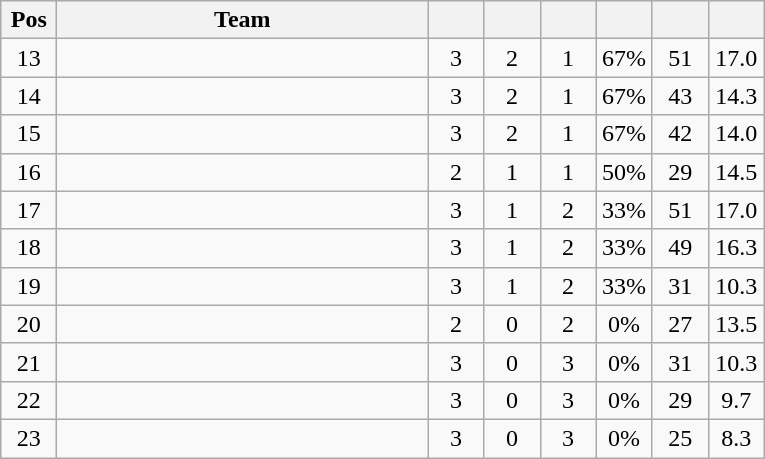<table class="wikitable" style="text-align:center">
<tr>
<th width=30>Pos</th>
<th width=240>Team</th>
<th width=30></th>
<th width=30></th>
<th width=30></th>
<th width=30></th>
<th width=30></th>
<th width=30></th>
</tr>
<tr>
<td>13</td>
<td align=left></td>
<td>3</td>
<td>2</td>
<td>1</td>
<td>67%</td>
<td>51</td>
<td>17.0</td>
</tr>
<tr>
<td>14</td>
<td align=left></td>
<td>3</td>
<td>2</td>
<td>1</td>
<td>67%</td>
<td>43</td>
<td>14.3</td>
</tr>
<tr>
<td>15</td>
<td align=left></td>
<td>3</td>
<td>2</td>
<td>1</td>
<td>67%</td>
<td>42</td>
<td>14.0</td>
</tr>
<tr>
<td>16</td>
<td align=left></td>
<td>2</td>
<td>1</td>
<td>1</td>
<td>50%</td>
<td>29</td>
<td>14.5</td>
</tr>
<tr>
<td>17</td>
<td align=left></td>
<td>3</td>
<td>1</td>
<td>2</td>
<td>33%</td>
<td>51</td>
<td>17.0</td>
</tr>
<tr>
<td>18</td>
<td align=left></td>
<td>3</td>
<td>1</td>
<td>2</td>
<td>33%</td>
<td>49</td>
<td>16.3</td>
</tr>
<tr>
<td>19</td>
<td align=left></td>
<td>3</td>
<td>1</td>
<td>2</td>
<td>33%</td>
<td>31</td>
<td>10.3</td>
</tr>
<tr>
<td>20</td>
<td align=left></td>
<td>2</td>
<td>0</td>
<td>2</td>
<td>0%</td>
<td>27</td>
<td>13.5</td>
</tr>
<tr>
<td>21</td>
<td align=left></td>
<td>3</td>
<td>0</td>
<td>3</td>
<td>0%</td>
<td>31</td>
<td>10.3</td>
</tr>
<tr>
<td>22</td>
<td align=left></td>
<td>3</td>
<td>0</td>
<td>3</td>
<td>0%</td>
<td>29</td>
<td>9.7</td>
</tr>
<tr>
<td>23</td>
<td align=left></td>
<td>3</td>
<td>0</td>
<td>3</td>
<td>0%</td>
<td>25</td>
<td>8.3</td>
</tr>
</table>
